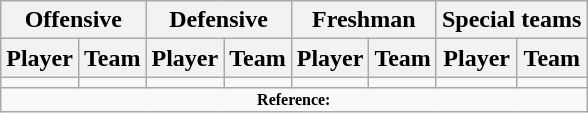<table class="wikitable" border="1">
<tr>
<th colspan="2">Offensive</th>
<th colspan="2">Defensive</th>
<th colspan="2">Freshman</th>
<th colspan="2">Special teams</th>
</tr>
<tr>
<th>Player</th>
<th>Team</th>
<th>Player</th>
<th>Team</th>
<th>Player</th>
<th>Team</th>
<th>Player</th>
<th>Team</th>
</tr>
<tr>
<td></td>
<td></td>
<td></td>
<td></td>
<td></td>
<td></td>
<td></td>
<td></td>
</tr>
<tr>
<td colspan="8" style="font-size: 8pt" align="center"><strong>Reference:</strong></td>
</tr>
</table>
